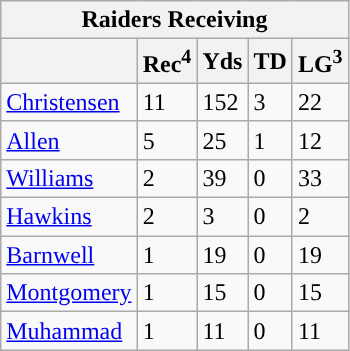<table class="wikitable">
<tr>
<th colspan="5">Raiders Receiving</th>
</tr>
<tr>
<th></th>
<th>Rec<sup>4</sup></th>
<th>Yds</th>
<th>TD</th>
<th>LG<sup>3</sup></th>
</tr>
<tr>
<td><a href='#'>Christensen</a></td>
<td>11</td>
<td>152</td>
<td>3</td>
<td>22</td>
</tr>
<tr>
<td><a href='#'>Allen</a></td>
<td>5</td>
<td>25</td>
<td>1</td>
<td>12</td>
</tr>
<tr>
<td><a href='#'>Williams</a></td>
<td>2</td>
<td>39</td>
<td>0</td>
<td>33</td>
</tr>
<tr>
<td><a href='#'>Hawkins</a></td>
<td>2</td>
<td>3</td>
<td>0</td>
<td>2</td>
</tr>
<tr>
<td><a href='#'>Barnwell</a></td>
<td>1</td>
<td>19</td>
<td>0</td>
<td>19</td>
</tr>
<tr>
<td><a href='#'>Montgomery</a></td>
<td>1</td>
<td>15</td>
<td>0</td>
<td>15</td>
</tr>
<tr>
<td><a href='#'>Muhammad</a></td>
<td>1</td>
<td>11</td>
<td>0</td>
<td>11</td>
</tr>
</table>
